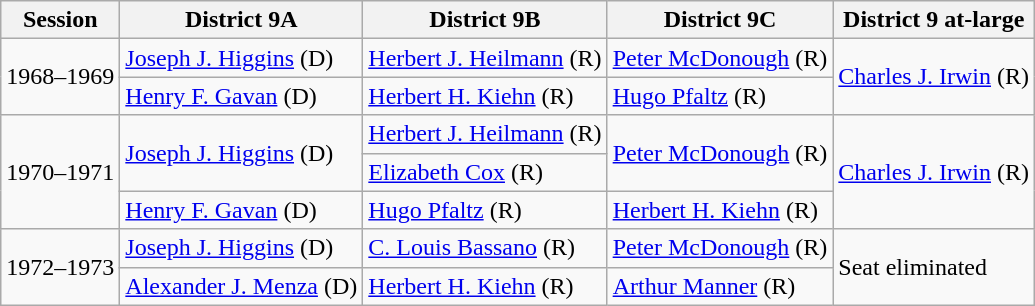<table class="wikitable">
<tr>
<th>Session</th>
<th>District 9A</th>
<th>District 9B</th>
<th>District 9C</th>
<th>District 9 at-large</th>
</tr>
<tr>
<td rowspan=2>1968–1969</td>
<td><a href='#'>Joseph J. Higgins</a> (D)</td>
<td><a href='#'>Herbert J. Heilmann</a> (R)</td>
<td><a href='#'>Peter McDonough</a> (R)</td>
<td rowspan=2 ><a href='#'>Charles J. Irwin</a> (R)</td>
</tr>
<tr>
<td><a href='#'>Henry F. Gavan</a> (D)</td>
<td><a href='#'>Herbert H. Kiehn</a> (R)</td>
<td><a href='#'>Hugo Pfaltz</a> (R)</td>
</tr>
<tr>
<td rowspan=3>1970–1971</td>
<td rowspan=2 ><a href='#'>Joseph J. Higgins</a> (D)</td>
<td><a href='#'>Herbert J. Heilmann</a> (R)</td>
<td rowspan=2 ><a href='#'>Peter McDonough</a> (R)</td>
<td rowspan=3 ><a href='#'>Charles J. Irwin</a> (R)</td>
</tr>
<tr>
<td><a href='#'>Elizabeth Cox</a> (R)</td>
</tr>
<tr>
<td><a href='#'>Henry F. Gavan</a> (D)</td>
<td><a href='#'>Hugo Pfaltz</a> (R)</td>
<td><a href='#'>Herbert H. Kiehn</a> (R)</td>
</tr>
<tr>
<td rowspan=2>1972–1973</td>
<td><a href='#'>Joseph J. Higgins</a> (D)</td>
<td><a href='#'>C. Louis Bassano</a> (R)</td>
<td><a href='#'>Peter McDonough</a> (R)</td>
<td rowspan=2>Seat eliminated</td>
</tr>
<tr>
<td><a href='#'>Alexander J. Menza</a> (D)</td>
<td><a href='#'>Herbert H. Kiehn</a> (R)</td>
<td><a href='#'>Arthur Manner</a> (R)</td>
</tr>
</table>
